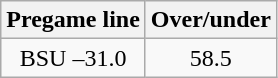<table class="wikitable">
<tr align="center">
<th style=>Pregame line</th>
<th style=>Over/under</th>
</tr>
<tr align="center">
<td>BSU –31.0</td>
<td>58.5</td>
</tr>
</table>
